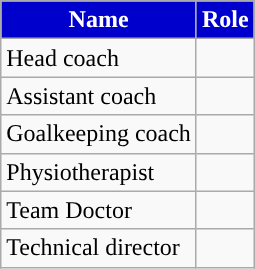<table class="wikitable">
<tr>
<th style="width=30; background:#0000CD; color: #FFFFFF;">Name</th>
<th style="width=30; background:#0000CD; color: #FFFFFF;">Role</th>
</tr>
<tr>
<td>Head coach</td>
<td></td>
</tr>
<tr>
<td>Assistant coach</td>
<td></td>
</tr>
<tr>
<td>Goalkeeping coach</td>
<td></td>
</tr>
<tr>
<td>Physiotherapist</td>
<td></td>
</tr>
<tr>
<td>Team Doctor</td>
<td></td>
</tr>
<tr>
<td>Technical director</td>
<td></td>
</tr>
</table>
